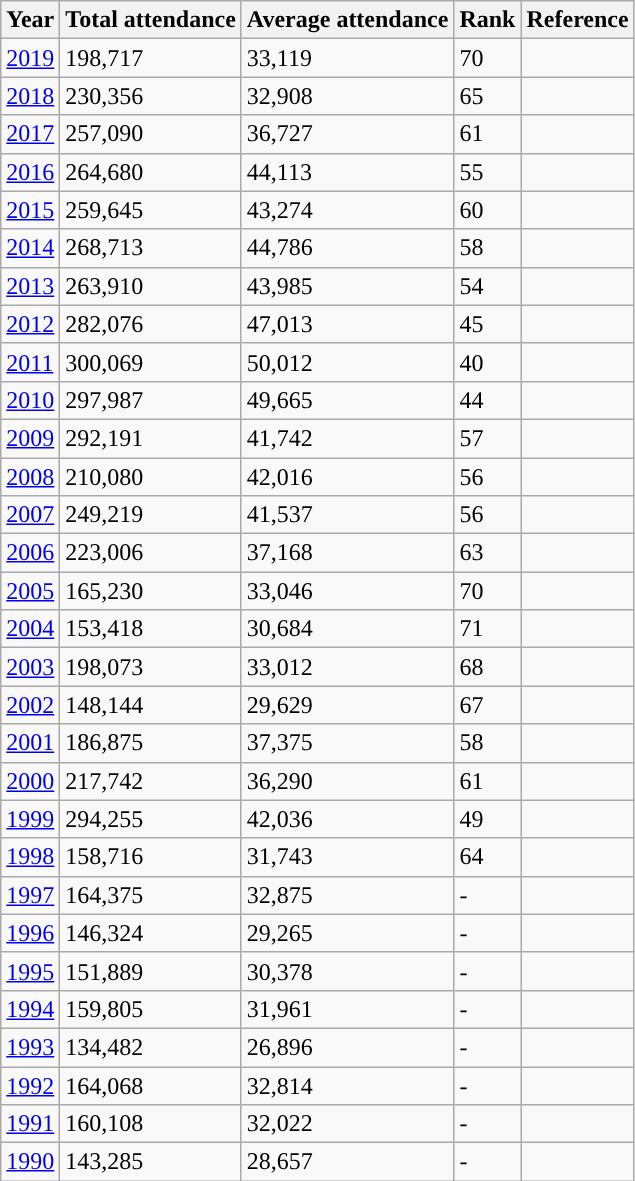<table class="wikitable">
<tr>
<th>Year</th>
<th>Total attendance</th>
<th>Average attendance</th>
<th>Rank</th>
<th>Reference</th>
</tr>
<tr>
<td><a href='#'>2019</a></td>
<td>198,717</td>
<td>33,119</td>
<td>70</td>
<td></td>
</tr>
<tr>
<td><a href='#'>2018</a></td>
<td>230,356</td>
<td>32,908</td>
<td>65</td>
<td></td>
</tr>
<tr>
<td><a href='#'>2017</a></td>
<td>257,090</td>
<td>36,727</td>
<td>61</td>
<td></td>
</tr>
<tr>
<td><a href='#'>2016</a></td>
<td>264,680</td>
<td>44,113</td>
<td>55</td>
<td></td>
</tr>
<tr>
<td><a href='#'>2015</a></td>
<td>259,645</td>
<td>43,274</td>
<td>60</td>
<td></td>
</tr>
<tr>
<td><a href='#'>2014</a></td>
<td>268,713</td>
<td>44,786</td>
<td>58</td>
<td></td>
</tr>
<tr>
<td><a href='#'>2013</a></td>
<td>263,910</td>
<td>43,985</td>
<td>54</td>
<td></td>
</tr>
<tr>
<td><a href='#'>2012</a></td>
<td>282,076</td>
<td>47,013</td>
<td>45</td>
<td></td>
</tr>
<tr>
<td><a href='#'>2011</a></td>
<td>300,069</td>
<td>50,012</td>
<td>40</td>
<td></td>
</tr>
<tr>
<td><a href='#'>2010</a></td>
<td>297,987</td>
<td>49,665</td>
<td>44</td>
<td></td>
</tr>
<tr>
<td><a href='#'>2009</a></td>
<td>292,191</td>
<td>41,742</td>
<td>57</td>
<td></td>
</tr>
<tr>
<td><a href='#'>2008</a></td>
<td>210,080</td>
<td>42,016</td>
<td>56</td>
<td></td>
</tr>
<tr>
<td><a href='#'>2007</a></td>
<td>249,219</td>
<td>41,537</td>
<td>56</td>
<td></td>
</tr>
<tr>
<td><a href='#'>2006</a></td>
<td>223,006</td>
<td>37,168</td>
<td>63</td>
<td></td>
</tr>
<tr>
<td><a href='#'>2005</a></td>
<td>165,230</td>
<td>33,046</td>
<td>70</td>
<td></td>
</tr>
<tr>
<td><a href='#'>2004</a></td>
<td>153,418</td>
<td>30,684</td>
<td>71</td>
<td></td>
</tr>
<tr>
<td><a href='#'>2003</a></td>
<td>198,073</td>
<td>33,012</td>
<td>68</td>
<td></td>
</tr>
<tr>
<td><a href='#'>2002</a></td>
<td>148,144</td>
<td>29,629</td>
<td>67</td>
<td></td>
</tr>
<tr>
<td><a href='#'>2001</a></td>
<td>186,875</td>
<td>37,375</td>
<td>58</td>
<td></td>
</tr>
<tr>
<td><a href='#'>2000</a></td>
<td>217,742</td>
<td>36,290</td>
<td>61</td>
<td></td>
</tr>
<tr>
<td><a href='#'>1999</a></td>
<td>294,255</td>
<td>42,036</td>
<td>49</td>
<td></td>
</tr>
<tr>
<td><a href='#'>1998</a></td>
<td>158,716</td>
<td>31,743</td>
<td>64</td>
<td></td>
</tr>
<tr>
<td><a href='#'>1997</a></td>
<td>164,375</td>
<td>32,875</td>
<td>-</td>
<td></td>
</tr>
<tr>
<td><a href='#'>1996</a></td>
<td>146,324</td>
<td>29,265</td>
<td>-</td>
<td></td>
</tr>
<tr>
<td><a href='#'>1995</a></td>
<td>151,889</td>
<td>30,378</td>
<td>-</td>
<td></td>
</tr>
<tr>
<td><a href='#'>1994</a></td>
<td>159,805</td>
<td>31,961</td>
<td>-</td>
<td></td>
</tr>
<tr>
<td><a href='#'>1993</a></td>
<td>134,482</td>
<td>26,896</td>
<td>-</td>
<td></td>
</tr>
<tr>
<td><a href='#'>1992</a></td>
<td>164,068</td>
<td>32,814</td>
<td>-</td>
<td></td>
</tr>
<tr>
<td><a href='#'>1991</a></td>
<td>160,108</td>
<td>32,022</td>
<td>-</td>
<td></td>
</tr>
<tr>
<td><a href='#'>1990</a></td>
<td>143,285</td>
<td>28,657</td>
<td>-</td>
<td></td>
</tr>
</table>
